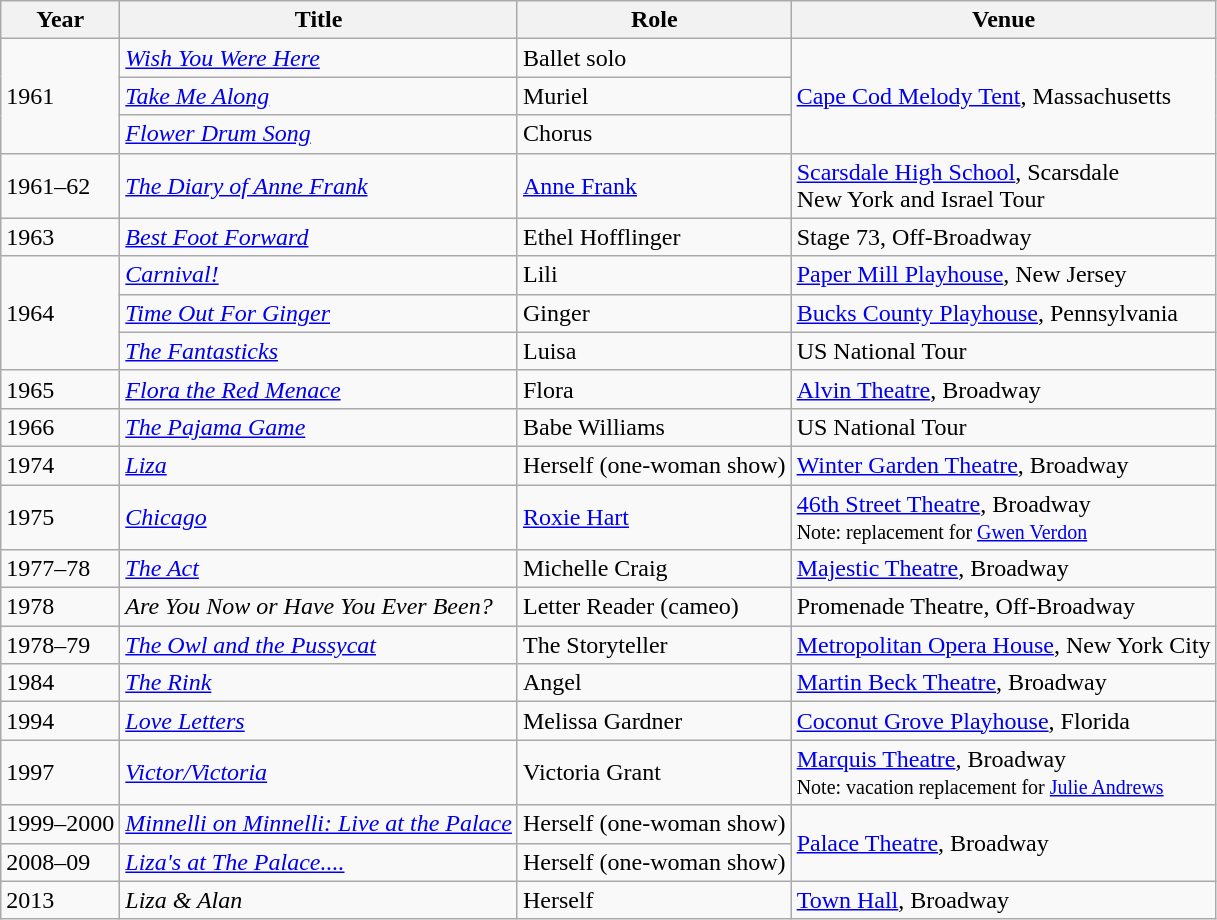<table class="wikitable">
<tr>
<th>Year</th>
<th>Title</th>
<th>Role</th>
<th class="unsortable">Venue</th>
</tr>
<tr>
<td rowspan="3">1961</td>
<td><em><a href='#'>Wish You Were Here</a></em></td>
<td>Ballet solo</td>
<td rowspan="3"><a href='#'>Cape Cod Melody Tent</a>, Massachusetts</td>
</tr>
<tr>
<td><em><a href='#'>Take Me Along</a></em></td>
<td>Muriel</td>
</tr>
<tr>
<td><em><a href='#'>Flower Drum Song</a></em></td>
<td>Chorus</td>
</tr>
<tr>
<td>1961–62</td>
<td><em><a href='#'>The Diary of Anne Frank</a></em></td>
<td><a href='#'>Anne Frank</a></td>
<td><a href='#'>Scarsdale High School</a>, Scarsdale <br> New York and Israel Tour</td>
</tr>
<tr>
<td>1963</td>
<td><em><a href='#'>Best Foot Forward</a></em></td>
<td>Ethel Hofflinger</td>
<td>Stage 73, Off-Broadway</td>
</tr>
<tr>
<td rowspan="3">1964</td>
<td><em><a href='#'>Carnival!</a></em></td>
<td>Lili</td>
<td><a href='#'>Paper Mill Playhouse</a>, New Jersey</td>
</tr>
<tr>
<td><em><a href='#'>Time Out For Ginger</a></em></td>
<td>Ginger</td>
<td><a href='#'>Bucks County Playhouse</a>, Pennsylvania</td>
</tr>
<tr>
<td><em><a href='#'>The Fantasticks</a></em></td>
<td>Luisa</td>
<td>US National Tour</td>
</tr>
<tr>
<td>1965</td>
<td><em><a href='#'>Flora the Red Menace</a></em></td>
<td>Flora</td>
<td><a href='#'>Alvin Theatre</a>, Broadway</td>
</tr>
<tr>
<td>1966</td>
<td><em><a href='#'>The Pajama Game</a></em></td>
<td>Babe Williams</td>
<td>US National Tour</td>
</tr>
<tr>
<td>1974</td>
<td><em><a href='#'>Liza</a></em></td>
<td>Herself (one-woman show)</td>
<td><a href='#'>Winter Garden Theatre</a>, Broadway</td>
</tr>
<tr>
<td>1975</td>
<td><em><a href='#'>Chicago</a></em></td>
<td><a href='#'>Roxie Hart</a></td>
<td><a href='#'>46th Street Theatre</a>, Broadway <br><small>Note: replacement for <a href='#'>Gwen Verdon</a></small></td>
</tr>
<tr>
<td>1977–78</td>
<td><em><a href='#'>The Act</a></em></td>
<td>Michelle Craig</td>
<td><a href='#'>Majestic Theatre</a>, Broadway</td>
</tr>
<tr>
<td>1978</td>
<td><em>Are You Now or Have You Ever Been?</em></td>
<td>Letter Reader (cameo)</td>
<td>Promenade Theatre, Off-Broadway</td>
</tr>
<tr>
<td>1978–79</td>
<td><em><a href='#'>The Owl and the Pussycat</a></em></td>
<td>The Storyteller</td>
<td><a href='#'>Metropolitan Opera House</a>, New York City</td>
</tr>
<tr>
<td>1984</td>
<td><em><a href='#'>The Rink</a></em></td>
<td>Angel</td>
<td><a href='#'>Martin Beck Theatre</a>, Broadway</td>
</tr>
<tr>
<td>1994</td>
<td><em><a href='#'>Love Letters</a></em></td>
<td>Melissa Gardner</td>
<td><a href='#'>Coconut Grove Playhouse</a>, Florida</td>
</tr>
<tr>
<td>1997</td>
<td><em><a href='#'>Victor/Victoria</a></em></td>
<td>Victoria Grant</td>
<td><a href='#'>Marquis Theatre</a>, Broadway<br><small>Note: vacation replacement for <a href='#'>Julie Andrews</a></small></td>
</tr>
<tr>
<td>1999–2000</td>
<td><em><a href='#'>Minnelli on Minnelli: Live at the Palace</a></em></td>
<td>Herself (one-woman show)</td>
<td rowspan="2"><a href='#'>Palace Theatre</a>, Broadway</td>
</tr>
<tr>
<td>2008–09</td>
<td><em><a href='#'>Liza's at The Palace....</a></em></td>
<td>Herself (one-woman show)</td>
</tr>
<tr>
<td>2013</td>
<td><em>Liza & Alan</em></td>
<td>Herself</td>
<td><a href='#'>Town Hall</a>, Broadway</td>
</tr>
</table>
